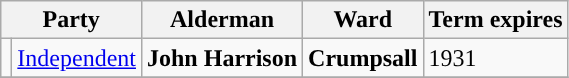<table class="wikitable">
<tr>
<th colspan="2">Party</th>
<th>Alderman</th>
<th>Ward</th>
<th>Term expires</th>
</tr>
<tr>
<td style="background-color:"></td>
<td><a href='#'>Independent</a></td>
<td><strong>John Harrison</strong></td>
<td><strong>Crumpsall</strong></td>
<td>1931</td>
</tr>
<tr>
</tr>
</table>
